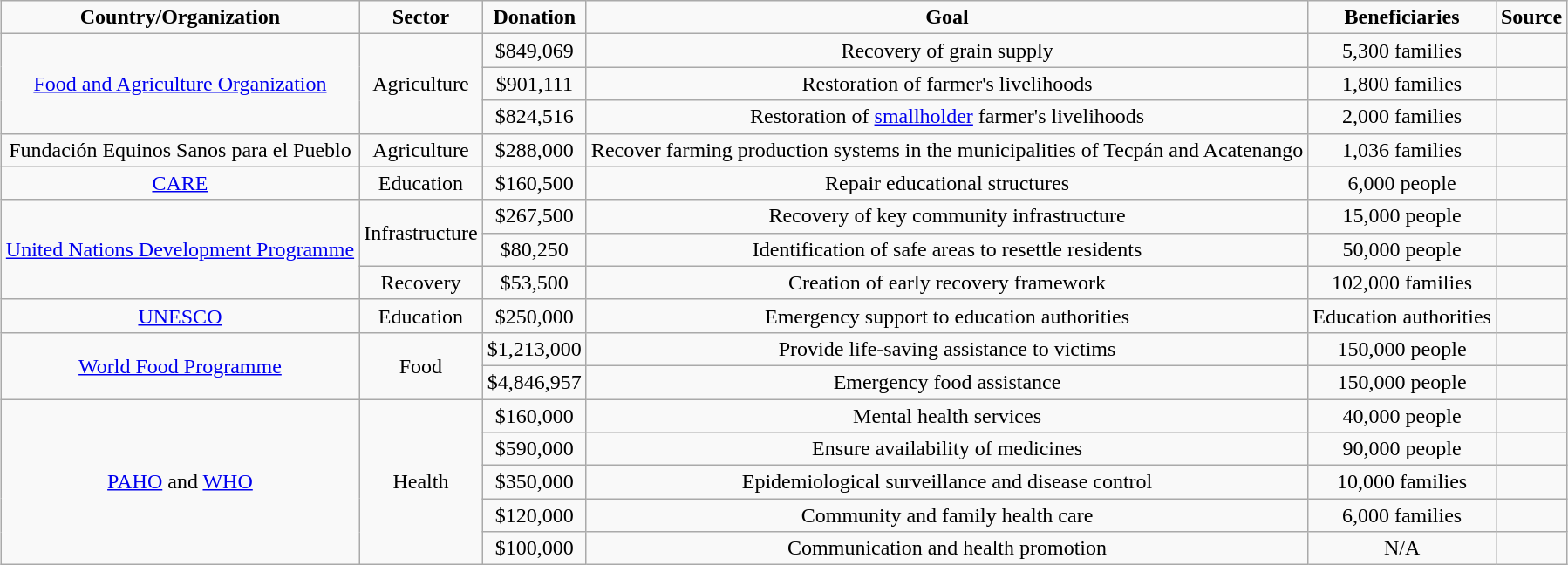<table class="wikitable" style="margin:1em auto">
<tr style="text-align:center;">
<td><strong>Country/Organization</strong></td>
<td><strong>Sector</strong></td>
<td><strong>Donation</strong></td>
<td><strong>Goal</strong></td>
<td><strong>Beneficiaries</strong></td>
<td><strong>Source</strong></td>
</tr>
<tr style="text-align:center;">
<td rowspan=3><a href='#'>Food and Agriculture Organization</a></td>
<td rowspan=3>Agriculture</td>
<td>$849,069</td>
<td>Recovery of grain supply</td>
<td>5,300 families</td>
<td></td>
</tr>
<tr style="text-align:center;">
<td>$901,111</td>
<td>Restoration of farmer's livelihoods</td>
<td>1,800 families</td>
<td></td>
</tr>
<tr style="text-align:center;">
<td>$824,516</td>
<td>Restoration of <a href='#'>smallholder</a> farmer's livelihoods</td>
<td>2,000 families</td>
<td></td>
</tr>
<tr style="text-align:center;">
<td>Fundación Equinos Sanos para el Pueblo</td>
<td>Agriculture</td>
<td>$288,000</td>
<td>Recover farming production systems in the municipalities of Tecpán and Acatenango</td>
<td>1,036 families</td>
<td></td>
</tr>
<tr style="text-align:center;">
<td><a href='#'>CARE</a></td>
<td>Education</td>
<td>$160,500</td>
<td>Repair educational structures</td>
<td>6,000 people</td>
<td></td>
</tr>
<tr style="text-align:center;">
<td rowspan=3><a href='#'>United Nations Development Programme</a></td>
<td rowspan=2>Infrastructure</td>
<td>$267,500</td>
<td>Recovery of key community infrastructure</td>
<td>15,000 people</td>
<td></td>
</tr>
<tr style="text-align:center;">
<td>$80,250</td>
<td>Identification of safe areas to resettle residents</td>
<td>50,000 people</td>
<td></td>
</tr>
<tr style="text-align:center;">
<td>Recovery</td>
<td>$53,500</td>
<td>Creation of early recovery framework</td>
<td>102,000 families</td>
<td></td>
</tr>
<tr style="text-align:center;">
<td><a href='#'>UNESCO</a></td>
<td>Education</td>
<td>$250,000</td>
<td>Emergency support to education authorities</td>
<td>Education authorities</td>
<td></td>
</tr>
<tr style="text-align:center;">
<td rowspan=2><a href='#'>World Food Programme</a></td>
<td rowspan=2>Food</td>
<td>$1,213,000</td>
<td>Provide life-saving assistance to victims</td>
<td>150,000 people</td>
<td></td>
</tr>
<tr style="text-align:center;">
<td>$4,846,957</td>
<td>Emergency food assistance</td>
<td>150,000 people</td>
<td></td>
</tr>
<tr style="text-align:center;">
<td rowspan=5><a href='#'>PAHO</a> and <a href='#'>WHO</a></td>
<td rowspan=5>Health</td>
<td>$160,000</td>
<td>Mental health services</td>
<td>40,000 people</td>
<td></td>
</tr>
<tr style="text-align:center;">
<td>$590,000</td>
<td>Ensure availability of medicines</td>
<td>90,000 people</td>
<td></td>
</tr>
<tr style="text-align:center;">
<td>$350,000</td>
<td>Epidemiological surveillance and disease control</td>
<td>10,000 families</td>
<td></td>
</tr>
<tr style="text-align:center;">
<td>$120,000</td>
<td>Community and family health care</td>
<td>6,000 families</td>
<td></td>
</tr>
<tr style="text-align:center;">
<td>$100,000</td>
<td>Communication and health promotion</td>
<td>N/A</td>
<td></td>
</tr>
</table>
